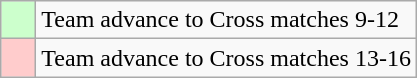<table class="wikitable">
<tr>
<td style="background:#cfc;">    </td>
<td>Team advance to Cross matches 9-12</td>
</tr>
<tr>
<td style="background:#fcc;">    </td>
<td>Team advance to Cross matches 13-16</td>
</tr>
</table>
